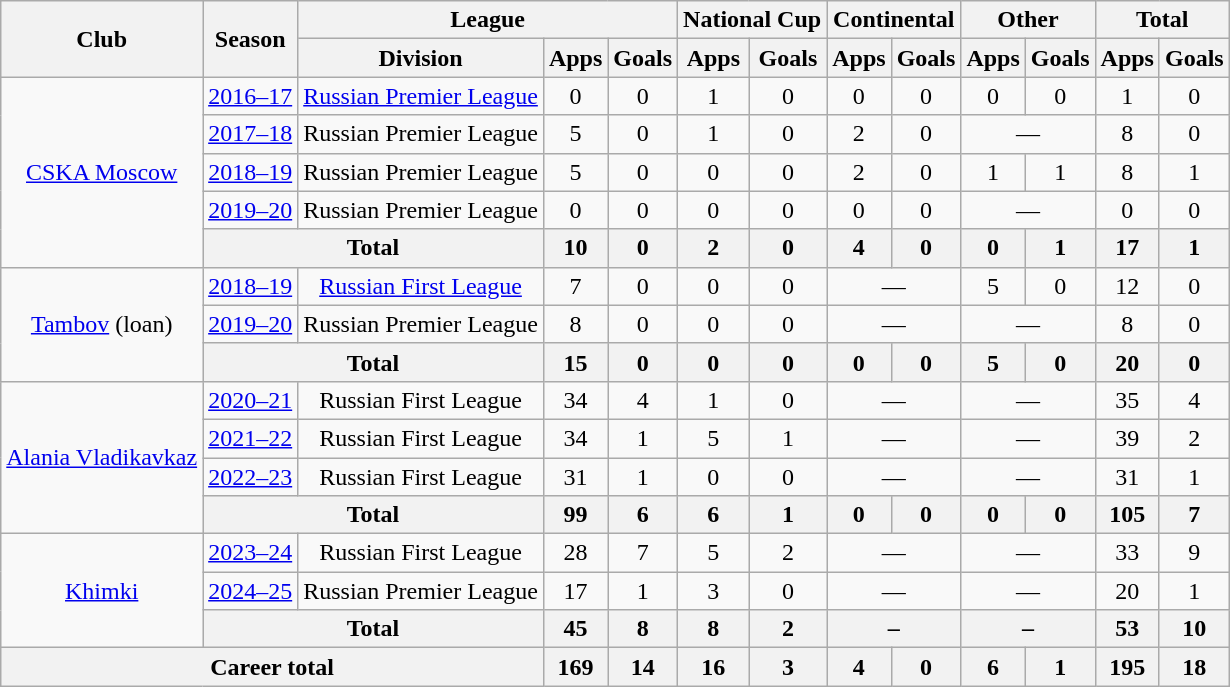<table class="wikitable" style="text-align: center;">
<tr>
<th rowspan="2">Club</th>
<th rowspan="2">Season</th>
<th colspan="3">League</th>
<th colspan="2">National Cup</th>
<th colspan="2">Continental</th>
<th colspan="2">Other</th>
<th colspan="2">Total</th>
</tr>
<tr>
<th>Division</th>
<th>Apps</th>
<th>Goals</th>
<th>Apps</th>
<th>Goals</th>
<th>Apps</th>
<th>Goals</th>
<th>Apps</th>
<th>Goals</th>
<th>Apps</th>
<th>Goals</th>
</tr>
<tr>
<td rowspan="5" valign="center"><a href='#'>CSKA Moscow</a></td>
<td><a href='#'>2016–17</a></td>
<td><a href='#'>Russian Premier League</a></td>
<td>0</td>
<td>0</td>
<td>1</td>
<td>0</td>
<td>0</td>
<td>0</td>
<td>0</td>
<td>0</td>
<td>1</td>
<td>0</td>
</tr>
<tr>
<td><a href='#'>2017–18</a></td>
<td>Russian Premier League</td>
<td>5</td>
<td>0</td>
<td>1</td>
<td>0</td>
<td>2</td>
<td>0</td>
<td colspan="2">—</td>
<td>8</td>
<td>0</td>
</tr>
<tr>
<td><a href='#'>2018–19</a></td>
<td>Russian Premier League</td>
<td>5</td>
<td>0</td>
<td>0</td>
<td>0</td>
<td>2</td>
<td>0</td>
<td>1</td>
<td>1</td>
<td>8</td>
<td>1</td>
</tr>
<tr>
<td><a href='#'>2019–20</a></td>
<td>Russian Premier League</td>
<td>0</td>
<td>0</td>
<td>0</td>
<td>0</td>
<td>0</td>
<td>0</td>
<td colspan="2">—</td>
<td>0</td>
<td>0</td>
</tr>
<tr>
<th colspan="2">Total</th>
<th>10</th>
<th>0</th>
<th>2</th>
<th>0</th>
<th>4</th>
<th>0</th>
<th>0</th>
<th>1</th>
<th>17</th>
<th>1</th>
</tr>
<tr>
<td rowspan="3"><a href='#'>Tambov</a> (loan)</td>
<td><a href='#'>2018–19</a></td>
<td><a href='#'>Russian First League</a></td>
<td>7</td>
<td>0</td>
<td>0</td>
<td>0</td>
<td colspan="2">—</td>
<td>5</td>
<td>0</td>
<td>12</td>
<td>0</td>
</tr>
<tr>
<td><a href='#'>2019–20</a></td>
<td>Russian Premier League</td>
<td>8</td>
<td>0</td>
<td>0</td>
<td>0</td>
<td colspan="2">—</td>
<td colspan="2">—</td>
<td>8</td>
<td>0</td>
</tr>
<tr>
<th colspan="2">Total</th>
<th>15</th>
<th>0</th>
<th>0</th>
<th>0</th>
<th>0</th>
<th>0</th>
<th>5</th>
<th>0</th>
<th>20</th>
<th>0</th>
</tr>
<tr>
<td rowspan="4"><a href='#'>Alania Vladikavkaz</a></td>
<td><a href='#'>2020–21</a></td>
<td>Russian First League</td>
<td>34</td>
<td>4</td>
<td>1</td>
<td>0</td>
<td colspan="2">—</td>
<td colspan="2">—</td>
<td>35</td>
<td>4</td>
</tr>
<tr>
<td><a href='#'>2021–22</a></td>
<td>Russian First League</td>
<td>34</td>
<td>1</td>
<td>5</td>
<td>1</td>
<td colspan="2">—</td>
<td colspan="2">—</td>
<td>39</td>
<td>2</td>
</tr>
<tr>
<td><a href='#'>2022–23</a></td>
<td>Russian First League</td>
<td>31</td>
<td>1</td>
<td>0</td>
<td>0</td>
<td colspan="2">—</td>
<td colspan="2">—</td>
<td>31</td>
<td>1</td>
</tr>
<tr>
<th colspan="2">Total</th>
<th>99</th>
<th>6</th>
<th>6</th>
<th>1</th>
<th>0</th>
<th>0</th>
<th>0</th>
<th>0</th>
<th>105</th>
<th>7</th>
</tr>
<tr>
<td rowspan="3"><a href='#'>Khimki</a></td>
<td><a href='#'>2023–24</a></td>
<td>Russian First League</td>
<td>28</td>
<td>7</td>
<td>5</td>
<td>2</td>
<td colspan="2">—</td>
<td colspan="2">—</td>
<td>33</td>
<td>9</td>
</tr>
<tr>
<td><a href='#'>2024–25</a></td>
<td>Russian Premier League</td>
<td>17</td>
<td>1</td>
<td>3</td>
<td>0</td>
<td colspan="2">—</td>
<td colspan="2">—</td>
<td>20</td>
<td>1</td>
</tr>
<tr>
<th colspan="2">Total</th>
<th>45</th>
<th>8</th>
<th>8</th>
<th>2</th>
<th colspan="2">–</th>
<th colspan="2">–</th>
<th>53</th>
<th>10</th>
</tr>
<tr>
<th colspan="3">Career total</th>
<th>169</th>
<th>14</th>
<th>16</th>
<th>3</th>
<th>4</th>
<th>0</th>
<th>6</th>
<th>1</th>
<th>195</th>
<th>18</th>
</tr>
</table>
